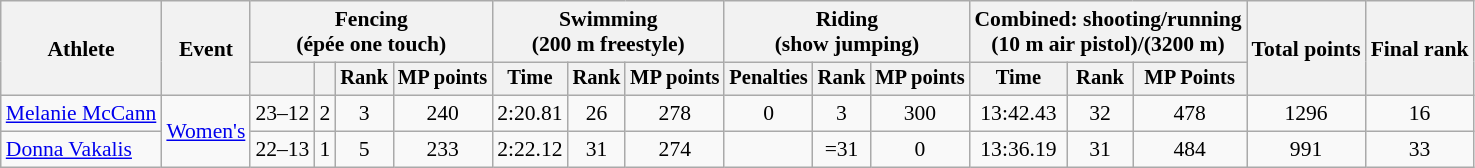<table class="wikitable" style="font-size:90%">
<tr>
<th rowspan="2">Athlete</th>
<th rowspan="2">Event</th>
<th colspan=4>Fencing<br><span>(épée one touch)</span></th>
<th colspan=3>Swimming<br><span>(200 m freestyle)</span></th>
<th colspan=3>Riding<br><span>(show jumping)</span></th>
<th colspan=3>Combined: shooting/running<br><span>(10 m air pistol)/(3200 m)</span></th>
<th rowspan=2>Total points</th>
<th rowspan=2>Final rank</th>
</tr>
<tr style="font-size:95%">
<th></th>
<th></th>
<th>Rank</th>
<th>MP points</th>
<th>Time</th>
<th>Rank</th>
<th>MP points</th>
<th>Penalties</th>
<th>Rank</th>
<th>MP points</th>
<th>Time</th>
<th>Rank</th>
<th>MP Points</th>
</tr>
<tr align=center>
<td align=left><a href='#'>Melanie McCann</a></td>
<td align=left rowspan="2"><a href='#'>Women's</a></td>
<td>23–12</td>
<td>2</td>
<td>3</td>
<td>240</td>
<td>2:20.81</td>
<td>26</td>
<td>278</td>
<td>0</td>
<td>3</td>
<td>300</td>
<td>13:42.43</td>
<td>32</td>
<td>478</td>
<td>1296</td>
<td>16</td>
</tr>
<tr align=center>
<td align=left><a href='#'>Donna Vakalis</a></td>
<td>22–13</td>
<td>1</td>
<td>5</td>
<td>233</td>
<td>2:22.12</td>
<td>31</td>
<td>274</td>
<td></td>
<td>=31</td>
<td>0</td>
<td>13:36.19</td>
<td>31</td>
<td>484</td>
<td>991</td>
<td>33</td>
</tr>
</table>
